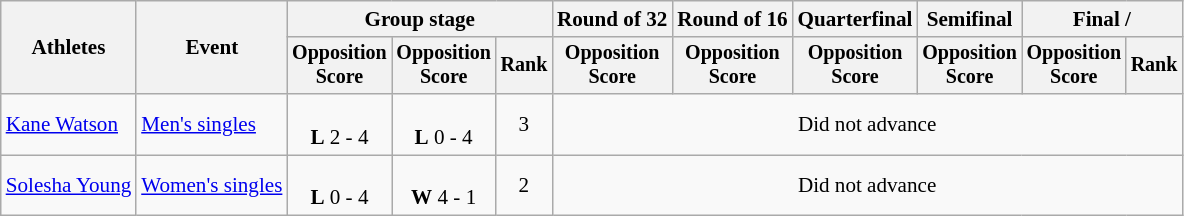<table class=wikitable style=font-size:88%;text-align:center>
<tr>
<th rowspan=2>Athletes</th>
<th rowspan=2>Event</th>
<th colspan=3>Group stage</th>
<th>Round of 32</th>
<th>Round of 16</th>
<th>Quarterfinal</th>
<th>Semifinal</th>
<th colspan=2>Final / </th>
</tr>
<tr style=font-size:95%>
<th>Opposition<br>Score</th>
<th>Opposition<br>Score</th>
<th>Rank</th>
<th>Opposition<br>Score</th>
<th>Opposition<br>Score</th>
<th>Opposition<br>Score</th>
<th>Opposition<br>Score</th>
<th>Opposition<br>Score</th>
<th>Rank</th>
</tr>
<tr>
<td align=left><a href='#'>Kane Watson</a></td>
<td align=left><a href='#'>Men's singles</a></td>
<td><br><strong>L</strong> 2 - 4</td>
<td><br><strong>L</strong> 0 - 4</td>
<td>3</td>
<td colspan=6>Did not advance</td>
</tr>
<tr>
<td align=left><a href='#'>Solesha Young</a></td>
<td align=left><a href='#'>Women's singles</a></td>
<td><br><strong>L</strong> 0 - 4</td>
<td><br><strong>W</strong> 4 - 1</td>
<td>2</td>
<td colspan=6>Did not advance</td>
</tr>
</table>
